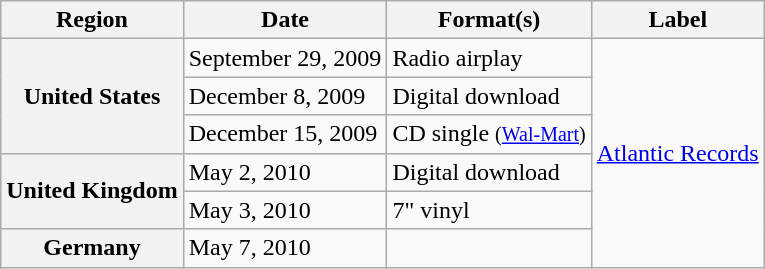<table class="wikitable plainrowheaders">
<tr>
<th scope="col">Region</th>
<th scope="col">Date</th>
<th scope="col">Format(s)</th>
<th scope="col">Label</th>
</tr>
<tr>
<th scope="row" rowspan=3>United States</th>
<td>September 29, 2009</td>
<td>Radio airplay</td>
<td rowspan=6><a href='#'>Atlantic Records</a></td>
</tr>
<tr>
<td>December 8, 2009</td>
<td>Digital download</td>
</tr>
<tr>
<td>December 15, 2009</td>
<td>CD single <small>(<a href='#'>Wal-Mart</a>)</small></td>
</tr>
<tr>
<th scope="row" rowspan=2>United Kingdom</th>
<td>May 2, 2010</td>
<td>Digital download</td>
</tr>
<tr>
<td>May 3, 2010</td>
<td>7" vinyl</td>
</tr>
<tr>
<th scope="row">Germany</th>
<td>May 7, 2010</td>
<td></td>
</tr>
</table>
